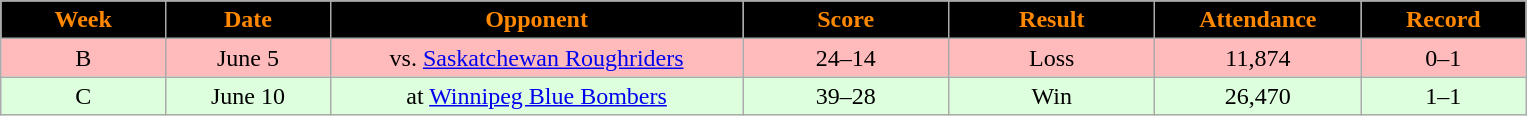<table class="wikitable sortable">
<tr>
<th style="background:black;color:#FF8800;"  width="8%">Week</th>
<th style="background:black;color:#FF8800;"  width="8%">Date</th>
<th style="background:black;color:#FF8800;"  width="20%">Opponent</th>
<th style="background:black;color:#FF8800;"  width="10%">Score</th>
<th style="background:black;color:#FF8800;"  width="10%">Result</th>
<th style="background:black;color:#FF8800;"  width="10%">Attendance</th>
<th style="background:black;color:#FF8800;"  width="8%">Record</th>
</tr>
<tr align="center" bgcolor="ffbbbb">
<td>B</td>
<td>June 5</td>
<td>vs. <a href='#'>Saskatchewan Roughriders</a></td>
<td>24–14</td>
<td>Loss</td>
<td>11,874</td>
<td>0–1</td>
</tr>
<tr align="center" bgcolor="DDffDD">
<td>C</td>
<td>June 10</td>
<td>at <a href='#'>Winnipeg Blue Bombers</a></td>
<td>39–28</td>
<td>Win</td>
<td>26,470</td>
<td>1–1</td>
</tr>
</table>
